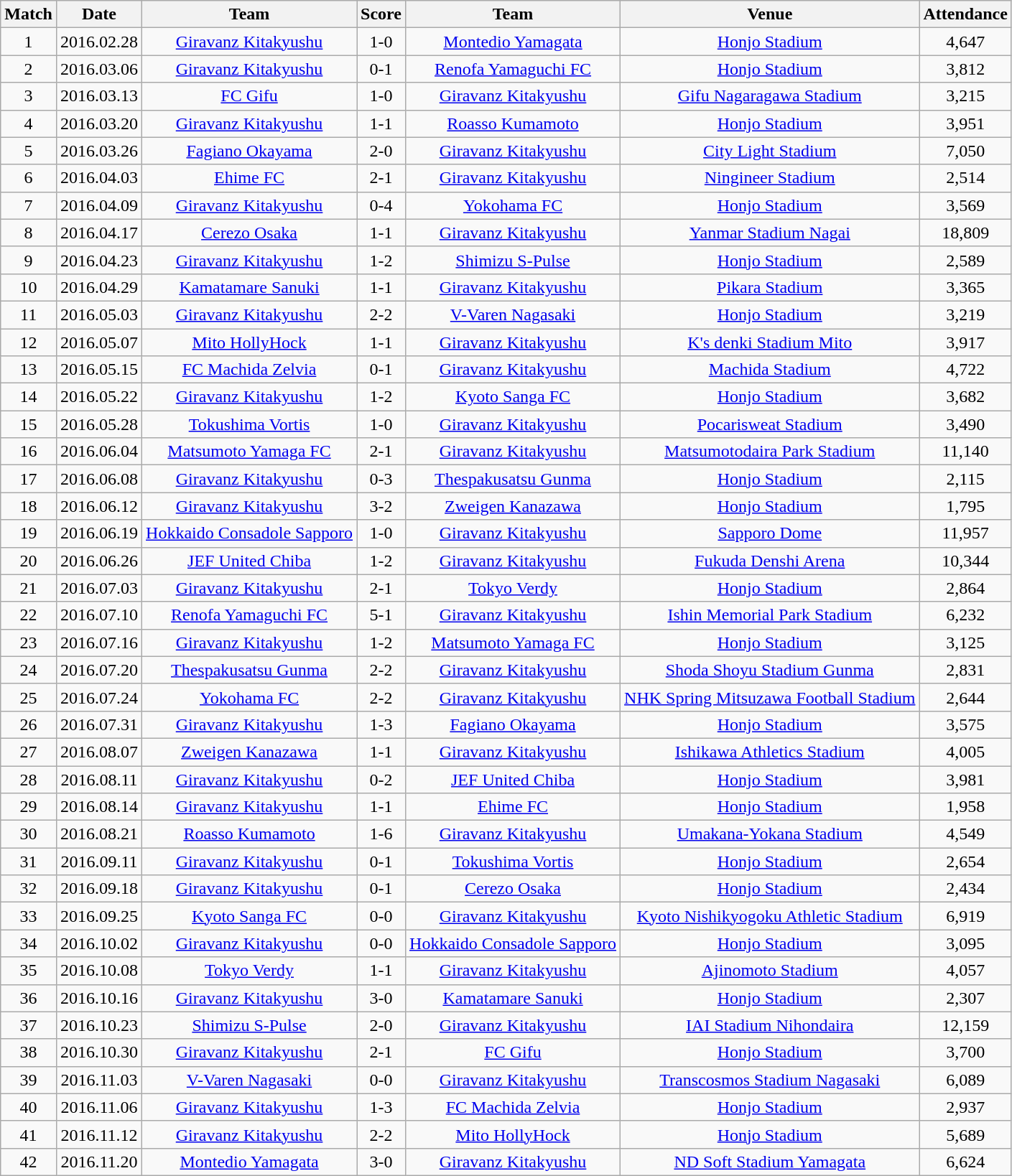<table class="wikitable" style="text-align:center;">
<tr>
<th>Match</th>
<th>Date</th>
<th>Team</th>
<th>Score</th>
<th>Team</th>
<th>Venue</th>
<th>Attendance</th>
</tr>
<tr>
<td>1</td>
<td>2016.02.28</td>
<td><a href='#'>Giravanz Kitakyushu</a></td>
<td>1-0</td>
<td><a href='#'>Montedio Yamagata</a></td>
<td><a href='#'>Honjo Stadium</a></td>
<td>4,647</td>
</tr>
<tr>
<td>2</td>
<td>2016.03.06</td>
<td><a href='#'>Giravanz Kitakyushu</a></td>
<td>0-1</td>
<td><a href='#'>Renofa Yamaguchi FC</a></td>
<td><a href='#'>Honjo Stadium</a></td>
<td>3,812</td>
</tr>
<tr>
<td>3</td>
<td>2016.03.13</td>
<td><a href='#'>FC Gifu</a></td>
<td>1-0</td>
<td><a href='#'>Giravanz Kitakyushu</a></td>
<td><a href='#'>Gifu Nagaragawa Stadium</a></td>
<td>3,215</td>
</tr>
<tr>
<td>4</td>
<td>2016.03.20</td>
<td><a href='#'>Giravanz Kitakyushu</a></td>
<td>1-1</td>
<td><a href='#'>Roasso Kumamoto</a></td>
<td><a href='#'>Honjo Stadium</a></td>
<td>3,951</td>
</tr>
<tr>
<td>5</td>
<td>2016.03.26</td>
<td><a href='#'>Fagiano Okayama</a></td>
<td>2-0</td>
<td><a href='#'>Giravanz Kitakyushu</a></td>
<td><a href='#'>City Light Stadium</a></td>
<td>7,050</td>
</tr>
<tr>
<td>6</td>
<td>2016.04.03</td>
<td><a href='#'>Ehime FC</a></td>
<td>2-1</td>
<td><a href='#'>Giravanz Kitakyushu</a></td>
<td><a href='#'>Ningineer Stadium</a></td>
<td>2,514</td>
</tr>
<tr>
<td>7</td>
<td>2016.04.09</td>
<td><a href='#'>Giravanz Kitakyushu</a></td>
<td>0-4</td>
<td><a href='#'>Yokohama FC</a></td>
<td><a href='#'>Honjo Stadium</a></td>
<td>3,569</td>
</tr>
<tr>
<td>8</td>
<td>2016.04.17</td>
<td><a href='#'>Cerezo Osaka</a></td>
<td>1-1</td>
<td><a href='#'>Giravanz Kitakyushu</a></td>
<td><a href='#'>Yanmar Stadium Nagai</a></td>
<td>18,809</td>
</tr>
<tr>
<td>9</td>
<td>2016.04.23</td>
<td><a href='#'>Giravanz Kitakyushu</a></td>
<td>1-2</td>
<td><a href='#'>Shimizu S-Pulse</a></td>
<td><a href='#'>Honjo Stadium</a></td>
<td>2,589</td>
</tr>
<tr>
<td>10</td>
<td>2016.04.29</td>
<td><a href='#'>Kamatamare Sanuki</a></td>
<td>1-1</td>
<td><a href='#'>Giravanz Kitakyushu</a></td>
<td><a href='#'>Pikara Stadium</a></td>
<td>3,365</td>
</tr>
<tr>
<td>11</td>
<td>2016.05.03</td>
<td><a href='#'>Giravanz Kitakyushu</a></td>
<td>2-2</td>
<td><a href='#'>V-Varen Nagasaki</a></td>
<td><a href='#'>Honjo Stadium</a></td>
<td>3,219</td>
</tr>
<tr>
<td>12</td>
<td>2016.05.07</td>
<td><a href='#'>Mito HollyHock</a></td>
<td>1-1</td>
<td><a href='#'>Giravanz Kitakyushu</a></td>
<td><a href='#'>K's denki Stadium Mito</a></td>
<td>3,917</td>
</tr>
<tr>
<td>13</td>
<td>2016.05.15</td>
<td><a href='#'>FC Machida Zelvia</a></td>
<td>0-1</td>
<td><a href='#'>Giravanz Kitakyushu</a></td>
<td><a href='#'>Machida Stadium</a></td>
<td>4,722</td>
</tr>
<tr>
<td>14</td>
<td>2016.05.22</td>
<td><a href='#'>Giravanz Kitakyushu</a></td>
<td>1-2</td>
<td><a href='#'>Kyoto Sanga FC</a></td>
<td><a href='#'>Honjo Stadium</a></td>
<td>3,682</td>
</tr>
<tr>
<td>15</td>
<td>2016.05.28</td>
<td><a href='#'>Tokushima Vortis</a></td>
<td>1-0</td>
<td><a href='#'>Giravanz Kitakyushu</a></td>
<td><a href='#'>Pocarisweat Stadium</a></td>
<td>3,490</td>
</tr>
<tr>
<td>16</td>
<td>2016.06.04</td>
<td><a href='#'>Matsumoto Yamaga FC</a></td>
<td>2-1</td>
<td><a href='#'>Giravanz Kitakyushu</a></td>
<td><a href='#'>Matsumotodaira Park Stadium</a></td>
<td>11,140</td>
</tr>
<tr>
<td>17</td>
<td>2016.06.08</td>
<td><a href='#'>Giravanz Kitakyushu</a></td>
<td>0-3</td>
<td><a href='#'>Thespakusatsu Gunma</a></td>
<td><a href='#'>Honjo Stadium</a></td>
<td>2,115</td>
</tr>
<tr>
<td>18</td>
<td>2016.06.12</td>
<td><a href='#'>Giravanz Kitakyushu</a></td>
<td>3-2</td>
<td><a href='#'>Zweigen Kanazawa</a></td>
<td><a href='#'>Honjo Stadium</a></td>
<td>1,795</td>
</tr>
<tr>
<td>19</td>
<td>2016.06.19</td>
<td><a href='#'>Hokkaido Consadole Sapporo</a></td>
<td>1-0</td>
<td><a href='#'>Giravanz Kitakyushu</a></td>
<td><a href='#'>Sapporo Dome</a></td>
<td>11,957</td>
</tr>
<tr>
<td>20</td>
<td>2016.06.26</td>
<td><a href='#'>JEF United Chiba</a></td>
<td>1-2</td>
<td><a href='#'>Giravanz Kitakyushu</a></td>
<td><a href='#'>Fukuda Denshi Arena</a></td>
<td>10,344</td>
</tr>
<tr>
<td>21</td>
<td>2016.07.03</td>
<td><a href='#'>Giravanz Kitakyushu</a></td>
<td>2-1</td>
<td><a href='#'>Tokyo Verdy</a></td>
<td><a href='#'>Honjo Stadium</a></td>
<td>2,864</td>
</tr>
<tr>
<td>22</td>
<td>2016.07.10</td>
<td><a href='#'>Renofa Yamaguchi FC</a></td>
<td>5-1</td>
<td><a href='#'>Giravanz Kitakyushu</a></td>
<td><a href='#'>Ishin Memorial Park Stadium</a></td>
<td>6,232</td>
</tr>
<tr>
<td>23</td>
<td>2016.07.16</td>
<td><a href='#'>Giravanz Kitakyushu</a></td>
<td>1-2</td>
<td><a href='#'>Matsumoto Yamaga FC</a></td>
<td><a href='#'>Honjo Stadium</a></td>
<td>3,125</td>
</tr>
<tr>
<td>24</td>
<td>2016.07.20</td>
<td><a href='#'>Thespakusatsu Gunma</a></td>
<td>2-2</td>
<td><a href='#'>Giravanz Kitakyushu</a></td>
<td><a href='#'>Shoda Shoyu Stadium Gunma</a></td>
<td>2,831</td>
</tr>
<tr>
<td>25</td>
<td>2016.07.24</td>
<td><a href='#'>Yokohama FC</a></td>
<td>2-2</td>
<td><a href='#'>Giravanz Kitakyushu</a></td>
<td><a href='#'>NHK Spring Mitsuzawa Football Stadium</a></td>
<td>2,644</td>
</tr>
<tr>
<td>26</td>
<td>2016.07.31</td>
<td><a href='#'>Giravanz Kitakyushu</a></td>
<td>1-3</td>
<td><a href='#'>Fagiano Okayama</a></td>
<td><a href='#'>Honjo Stadium</a></td>
<td>3,575</td>
</tr>
<tr>
<td>27</td>
<td>2016.08.07</td>
<td><a href='#'>Zweigen Kanazawa</a></td>
<td>1-1</td>
<td><a href='#'>Giravanz Kitakyushu</a></td>
<td><a href='#'>Ishikawa Athletics Stadium</a></td>
<td>4,005</td>
</tr>
<tr>
<td>28</td>
<td>2016.08.11</td>
<td><a href='#'>Giravanz Kitakyushu</a></td>
<td>0-2</td>
<td><a href='#'>JEF United Chiba</a></td>
<td><a href='#'>Honjo Stadium</a></td>
<td>3,981</td>
</tr>
<tr>
<td>29</td>
<td>2016.08.14</td>
<td><a href='#'>Giravanz Kitakyushu</a></td>
<td>1-1</td>
<td><a href='#'>Ehime FC</a></td>
<td><a href='#'>Honjo Stadium</a></td>
<td>1,958</td>
</tr>
<tr>
<td>30</td>
<td>2016.08.21</td>
<td><a href='#'>Roasso Kumamoto</a></td>
<td>1-6</td>
<td><a href='#'>Giravanz Kitakyushu</a></td>
<td><a href='#'>Umakana-Yokana Stadium</a></td>
<td>4,549</td>
</tr>
<tr>
<td>31</td>
<td>2016.09.11</td>
<td><a href='#'>Giravanz Kitakyushu</a></td>
<td>0-1</td>
<td><a href='#'>Tokushima Vortis</a></td>
<td><a href='#'>Honjo Stadium</a></td>
<td>2,654</td>
</tr>
<tr>
<td>32</td>
<td>2016.09.18</td>
<td><a href='#'>Giravanz Kitakyushu</a></td>
<td>0-1</td>
<td><a href='#'>Cerezo Osaka</a></td>
<td><a href='#'>Honjo Stadium</a></td>
<td>2,434</td>
</tr>
<tr>
<td>33</td>
<td>2016.09.25</td>
<td><a href='#'>Kyoto Sanga FC</a></td>
<td>0-0</td>
<td><a href='#'>Giravanz Kitakyushu</a></td>
<td><a href='#'>Kyoto Nishikyogoku Athletic Stadium</a></td>
<td>6,919</td>
</tr>
<tr>
<td>34</td>
<td>2016.10.02</td>
<td><a href='#'>Giravanz Kitakyushu</a></td>
<td>0-0</td>
<td><a href='#'>Hokkaido Consadole Sapporo</a></td>
<td><a href='#'>Honjo Stadium</a></td>
<td>3,095</td>
</tr>
<tr>
<td>35</td>
<td>2016.10.08</td>
<td><a href='#'>Tokyo Verdy</a></td>
<td>1-1</td>
<td><a href='#'>Giravanz Kitakyushu</a></td>
<td><a href='#'>Ajinomoto Stadium</a></td>
<td>4,057</td>
</tr>
<tr>
<td>36</td>
<td>2016.10.16</td>
<td><a href='#'>Giravanz Kitakyushu</a></td>
<td>3-0</td>
<td><a href='#'>Kamatamare Sanuki</a></td>
<td><a href='#'>Honjo Stadium</a></td>
<td>2,307</td>
</tr>
<tr>
<td>37</td>
<td>2016.10.23</td>
<td><a href='#'>Shimizu S-Pulse</a></td>
<td>2-0</td>
<td><a href='#'>Giravanz Kitakyushu</a></td>
<td><a href='#'>IAI Stadium Nihondaira</a></td>
<td>12,159</td>
</tr>
<tr>
<td>38</td>
<td>2016.10.30</td>
<td><a href='#'>Giravanz Kitakyushu</a></td>
<td>2-1</td>
<td><a href='#'>FC Gifu</a></td>
<td><a href='#'>Honjo Stadium</a></td>
<td>3,700</td>
</tr>
<tr>
<td>39</td>
<td>2016.11.03</td>
<td><a href='#'>V-Varen Nagasaki</a></td>
<td>0-0</td>
<td><a href='#'>Giravanz Kitakyushu</a></td>
<td><a href='#'>Transcosmos Stadium Nagasaki</a></td>
<td>6,089</td>
</tr>
<tr>
<td>40</td>
<td>2016.11.06</td>
<td><a href='#'>Giravanz Kitakyushu</a></td>
<td>1-3</td>
<td><a href='#'>FC Machida Zelvia</a></td>
<td><a href='#'>Honjo Stadium</a></td>
<td>2,937</td>
</tr>
<tr>
<td>41</td>
<td>2016.11.12</td>
<td><a href='#'>Giravanz Kitakyushu</a></td>
<td>2-2</td>
<td><a href='#'>Mito HollyHock</a></td>
<td><a href='#'>Honjo Stadium</a></td>
<td>5,689</td>
</tr>
<tr>
<td>42</td>
<td>2016.11.20</td>
<td><a href='#'>Montedio Yamagata</a></td>
<td>3-0</td>
<td><a href='#'>Giravanz Kitakyushu</a></td>
<td><a href='#'>ND Soft Stadium Yamagata</a></td>
<td>6,624</td>
</tr>
</table>
